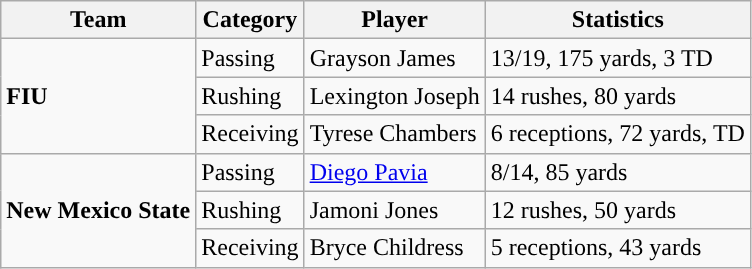<table class="wikitable" style="float: left;">
<tr>
<th>Team</th>
<th>Category</th>
<th>Player</th>
<th>Statistics</th>
</tr>
<tr>
<td rowspan=3><strong>FIU</strong></td>
<td>Passing</td>
<td>Grayson James</td>
<td>13/19, 175 yards, 3 TD</td>
</tr>
<tr>
<td>Rushing</td>
<td>Lexington Joseph</td>
<td>14 rushes, 80 yards</td>
</tr>
<tr>
<td>Receiving</td>
<td>Tyrese Chambers</td>
<td>6 receptions, 72 yards, TD</td>
</tr>
<tr>
<td rowspan=3><strong>New Mexico State</strong></td>
<td>Passing</td>
<td><a href='#'>Diego Pavia</a></td>
<td>8/14, 85 yards</td>
</tr>
<tr>
<td>Rushing</td>
<td>Jamoni Jones</td>
<td>12 rushes, 50 yards</td>
</tr>
<tr>
<td>Receiving</td>
<td>Bryce Childress</td>
<td>5 receptions, 43 yards</td>
</tr>
</table>
